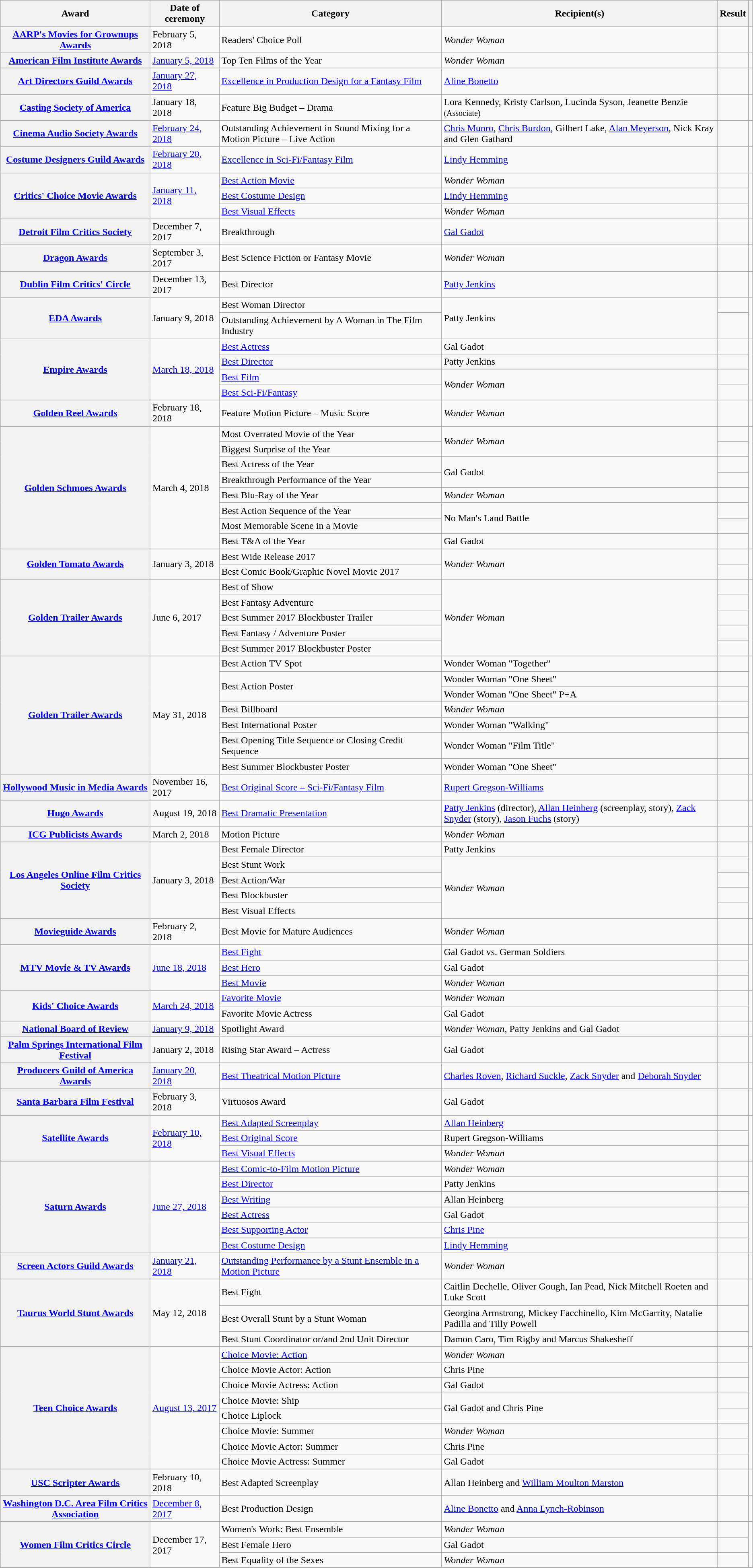<table class="wikitable sortable plainrowheaders">
<tr>
<th scope="col">Award</th>
<th scope="col">Date of ceremony</th>
<th scope="col">Category</th>
<th scope="col">Recipient(s)</th>
<th scope="col">Result</th>
<th scope="col" class="unsortable"></th>
</tr>
<tr>
<th scope="row"><a href='#'>AARP's Movies for Grownups Awards</a></th>
<td>February 5, 2018</td>
<td>Readers' Choice Poll</td>
<td><em>Wonder Woman</em></td>
<td></td>
<td style="text-align:center;"><br></td>
</tr>
<tr>
<th scope="row"><a href='#'>American Film Institute Awards</a></th>
<td><a href='#'>January 5, 2018</a></td>
<td>Top Ten Films of the Year</td>
<td><em>Wonder Woman</em></td>
<td></td>
<td style="text-align:center;"></td>
</tr>
<tr>
<th scope="row"><a href='#'>Art Directors Guild Awards</a></th>
<td><a href='#'>January 27, 2018</a></td>
<td><a href='#'>Excellence in Production Design for a Fantasy Film</a></td>
<td><a href='#'>Aline Bonetto</a></td>
<td></td>
<td style="text-align:center;"></td>
</tr>
<tr>
<th scope="row"><a href='#'>Casting Society of America</a></th>
<td>January 18, 2018</td>
<td>Feature Big Budget – Drama</td>
<td>Lora Kennedy, Kristy Carlson, Lucinda Syson, Jeanette Benzie <small>(Associate)</small></td>
<td></td>
<td style="text-align:center;"></td>
</tr>
<tr>
<th scope="row"><a href='#'>Cinema Audio Society Awards</a></th>
<td><a href='#'>February 24, 2018</a></td>
<td>Outstanding Achievement in Sound Mixing for a Motion Picture – Live Action</td>
<td><a href='#'>Chris Munro</a>, <a href='#'>Chris Burdon</a>, Gilbert Lake, <a href='#'>Alan Meyerson</a>, Nick Kray and Glen Gathard</td>
<td></td>
<td style="text-align:center;"></td>
</tr>
<tr>
<th scope="row"><a href='#'>Costume Designers Guild Awards</a></th>
<td><a href='#'>February 20, 2018</a></td>
<td><a href='#'>Excellence in Sci-Fi/Fantasy Film</a></td>
<td><a href='#'>Lindy Hemming</a></td>
<td></td>
<td style="text-align:center;"></td>
</tr>
<tr>
<th scope="row" rowspan="3"><a href='#'>Critics' Choice Movie Awards</a></th>
<td rowspan="3"><a href='#'>January 11, 2018</a></td>
<td><a href='#'>Best Action Movie</a></td>
<td><em>Wonder Woman</em></td>
<td></td>
<td rowspan="3" style="text-align:center;"><br></td>
</tr>
<tr>
<td><a href='#'>Best Costume Design</a></td>
<td><a href='#'>Lindy Hemming</a></td>
<td></td>
</tr>
<tr>
<td><a href='#'>Best Visual Effects</a></td>
<td><em>Wonder Woman</em></td>
<td></td>
</tr>
<tr>
<th scope="row"><a href='#'>Detroit Film Critics Society</a></th>
<td>December 7, 2017</td>
<td>Breakthrough</td>
<td><a href='#'>Gal Gadot</a></td>
<td></td>
<td style="text-align:center;"></td>
</tr>
<tr>
<th scope="row"><a href='#'>Dragon Awards</a></th>
<td>September 3, 2017</td>
<td>Best Science Fiction or Fantasy Movie</td>
<td><em>Wonder Woman</em></td>
<td></td>
<td style="text-align:center;"></td>
</tr>
<tr>
<th scope="row"><a href='#'>Dublin Film Critics' Circle</a></th>
<td>December 13, 2017</td>
<td>Best Director</td>
<td><a href='#'>Patty Jenkins</a></td>
<td></td>
<td style="text-align:center;"></td>
</tr>
<tr>
<th scope="row" rowspan="2"><a href='#'>EDA Awards</a></th>
<td rowspan="2">January 9, 2018</td>
<td>Best Woman Director</td>
<td rowspan="2">Patty Jenkins</td>
<td></td>
<td rowspan="2" style="text-align:center;"><br></td>
</tr>
<tr>
<td>Outstanding Achievement by A Woman in The Film Industry</td>
<td></td>
</tr>
<tr>
<th scope="row" rowspan="4"><a href='#'>Empire Awards</a></th>
<td rowspan="4"><a href='#'>March 18, 2018</a></td>
<td><a href='#'>Best Actress</a></td>
<td>Gal Gadot</td>
<td></td>
<td rowspan="4" style="text-align:center;"></td>
</tr>
<tr>
<td><a href='#'>Best Director</a></td>
<td>Patty Jenkins</td>
<td></td>
</tr>
<tr>
<td><a href='#'>Best Film</a></td>
<td rowspan="2"><em>Wonder Woman</em></td>
<td></td>
</tr>
<tr>
<td><a href='#'>Best Sci-Fi/Fantasy</a></td>
<td></td>
</tr>
<tr>
<th scope="row"><a href='#'>Golden Reel Awards</a></th>
<td>February 18, 2018</td>
<td>Feature Motion Picture – Music Score</td>
<td><em>Wonder Woman</em></td>
<td></td>
<td style="text-align:center;"></td>
</tr>
<tr>
<th scope="row" rowspan="8"><a href='#'>Golden Schmoes Awards</a></th>
<td rowspan="8">March 4, 2018</td>
<td>Most Overrated Movie of the Year</td>
<td rowspan="2"><em>Wonder Woman</em></td>
<td></td>
<td style="text-align:center;" rowspan="8"></td>
</tr>
<tr>
<td>Biggest Surprise of the Year</td>
<td></td>
</tr>
<tr>
<td>Best Actress of the Year</td>
<td rowspan="2">Gal Gadot</td>
<td></td>
</tr>
<tr>
<td>Breakthrough Performance of the Year</td>
<td></td>
</tr>
<tr>
<td>Best Blu-Ray of the Year</td>
<td><em>Wonder Woman</em></td>
<td></td>
</tr>
<tr>
<td>Best Action Sequence of the Year</td>
<td rowspan="2">No Man's Land Battle</td>
<td></td>
</tr>
<tr>
<td>Most Memorable Scene in a Movie</td>
<td></td>
</tr>
<tr>
<td>Best T&A of the Year</td>
<td>Gal Gadot</td>
<td></td>
</tr>
<tr>
<th scope="row" rowspan="2"><a href='#'>Golden Tomato Awards</a></th>
<td rowspan="2">January 3, 2018</td>
<td>Best Wide Release 2017</td>
<td rowspan="2"><em>Wonder Woman</em></td>
<td></td>
<td rowspan="2" style="text-align:center;"></td>
</tr>
<tr>
<td>Best Comic Book/Graphic Novel Movie 2017</td>
<td></td>
</tr>
<tr>
<th scope="row" rowspan="5"><a href='#'>Golden Trailer Awards</a></th>
<td rowspan="5">June 6, 2017</td>
<td>Best of Show</td>
<td rowspan="5"><em>Wonder Woman</em></td>
<td></td>
<td rowspan="5" style="text-align:center;"><br></td>
</tr>
<tr>
<td>Best Fantasy Adventure</td>
<td></td>
</tr>
<tr>
<td>Best Summer 2017 Blockbuster Trailer</td>
<td></td>
</tr>
<tr>
<td>Best Fantasy / Adventure Poster</td>
<td></td>
</tr>
<tr>
<td>Best Summer 2017 Blockbuster Poster</td>
<td></td>
</tr>
<tr>
<th scope="row" rowspan="7"><a href='#'>Golden Trailer Awards</a></th>
<td rowspan="7">May 31, 2018</td>
<td>Best Action TV Spot</td>
<td>Wonder Woman "Together"</td>
<td></td>
<td rowspan="7" style="text-align:center;"><br></td>
</tr>
<tr>
<td rowspan="2">Best Action Poster</td>
<td>Wonder Woman "One Sheet"</td>
<td></td>
</tr>
<tr>
<td>Wonder Woman "One Sheet" P+A</td>
<td></td>
</tr>
<tr>
<td>Best Billboard</td>
<td><em>Wonder Woman</em></td>
<td></td>
</tr>
<tr>
<td>Best International Poster</td>
<td>Wonder Woman "Walking"</td>
<td></td>
</tr>
<tr>
<td>Best Opening Title Sequence or Closing Credit Sequence</td>
<td>Wonder Woman "Film Title"</td>
<td></td>
</tr>
<tr>
<td>Best Summer Blockbuster Poster</td>
<td>Wonder Woman "One Sheet"</td>
<td></td>
</tr>
<tr>
<th scope="row"><a href='#'>Hollywood Music in Media Awards</a></th>
<td>November 16, 2017</td>
<td><a href='#'>Best Original Score – Sci-Fi/Fantasy Film</a></td>
<td><a href='#'>Rupert Gregson-Williams</a></td>
<td></td>
<td style="text-align:center;"><br></td>
</tr>
<tr>
<th scope="row"><a href='#'>Hugo Awards</a></th>
<td>August 19, 2018</td>
<td><a href='#'>Best Dramatic Presentation</a></td>
<td><a href='#'>Patty Jenkins</a> (director), <a href='#'>Allan Heinberg</a> (screenplay, story), <a href='#'>Zack Snyder</a> (story), <a href='#'>Jason Fuchs</a> (story)</td>
<td></td>
<td style="text-align:center;"></td>
</tr>
<tr>
<th scope="row"><a href='#'>ICG Publicists Awards</a></th>
<td>March 2, 2018</td>
<td>Motion Picture</td>
<td><em>Wonder Woman</em></td>
<td></td>
<td style="text-align:center;"></td>
</tr>
<tr>
<th scope="row" rowspan="5"><a href='#'>Los Angeles Online Film Critics Society</a></th>
<td rowspan="5">January 3, 2018</td>
<td>Best Female Director</td>
<td>Patty Jenkins</td>
<td></td>
<td rowspan="5" style="text-align:center;"></td>
</tr>
<tr>
<td>Best Stunt Work</td>
<td rowspan="4"><em>Wonder Woman</em></td>
<td></td>
</tr>
<tr>
<td>Best Action/War</td>
<td></td>
</tr>
<tr>
<td>Best Blockbuster</td>
<td></td>
</tr>
<tr>
<td>Best Visual Effects</td>
<td></td>
</tr>
<tr>
<th scope="row"><a href='#'>Movieguide Awards</a></th>
<td>February 2, 2018</td>
<td>Best Movie for Mature Audiences</td>
<td><em>Wonder Woman</em></td>
<td></td>
<td style="text-align:center;"></td>
</tr>
<tr>
<th scope="row" rowspan="3"><a href='#'>MTV Movie & TV Awards</a></th>
<td rowspan="3"><a href='#'>June 18, 2018</a></td>
<td><a href='#'>Best Fight</a></td>
<td>Gal Gadot vs. German Soldiers</td>
<td></td>
<td rowspan="3" style="text-align:center;"></td>
</tr>
<tr>
<td><a href='#'>Best Hero</a></td>
<td>Gal Gadot</td>
<td></td>
</tr>
<tr>
<td><a href='#'>Best Movie</a></td>
<td><em>Wonder Woman</em></td>
<td></td>
</tr>
<tr>
<th scope="row" rowspan="2"><a href='#'>Kids' Choice Awards</a></th>
<td rowspan="2"><a href='#'>March 24, 2018</a></td>
<td><a href='#'>Favorite Movie</a></td>
<td><em>Wonder Woman</em></td>
<td></td>
<td rowspan="2" style="text-align:center;"></td>
</tr>
<tr>
<td>Favorite Movie Actress</td>
<td>Gal Gadot</td>
<td></td>
</tr>
<tr>
<th scope="row"><a href='#'>National Board of Review</a></th>
<td><a href='#'>January 9, 2018</a></td>
<td>Spotlight Award</td>
<td><em>Wonder Woman</em>, Patty Jenkins and Gal Gadot</td>
<td></td>
<td style="text-align:center;"></td>
</tr>
<tr>
<th scope="row"><a href='#'>Palm Springs International Film Festival</a></th>
<td>January 2, 2018</td>
<td>Rising Star Award – Actress</td>
<td>Gal Gadot</td>
<td></td>
<td style="text-align:center;"></td>
</tr>
<tr>
<th scope="row"><a href='#'>Producers Guild of America Awards</a></th>
<td><a href='#'>January 20, 2018</a></td>
<td><a href='#'>Best Theatrical Motion Picture</a></td>
<td><a href='#'>Charles Roven</a>, <a href='#'>Richard Suckle</a>, <a href='#'>Zack Snyder</a> and <a href='#'>Deborah Snyder</a></td>
<td></td>
<td style="text-align:center;"></td>
</tr>
<tr>
<th scope="row"><a href='#'>Santa Barbara Film Festival</a></th>
<td>February 3, 2018</td>
<td>Virtuosos Award</td>
<td>Gal Gadot</td>
<td></td>
<td style="text-align:center;"></td>
</tr>
<tr>
<th scope="row" rowspan="3"><a href='#'>Satellite Awards</a></th>
<td rowspan="3"><a href='#'>February 10, 2018</a></td>
<td><a href='#'>Best Adapted Screenplay</a></td>
<td><a href='#'>Allan Heinberg</a></td>
<td></td>
<td rowspan="3" style="text-align:center;"></td>
</tr>
<tr>
<td><a href='#'>Best Original Score</a></td>
<td>Rupert Gregson-Williams</td>
<td></td>
</tr>
<tr>
<td><a href='#'>Best Visual Effects</a></td>
<td><em>Wonder Woman</em></td>
<td></td>
</tr>
<tr>
<th scope="row" rowspan="6"><a href='#'>Saturn Awards</a></th>
<td rowspan="6"><a href='#'>June 27, 2018</a></td>
<td><a href='#'>Best Comic-to-Film Motion Picture</a></td>
<td><em>Wonder Woman</em></td>
<td></td>
<td rowspan="6" style="text-align:center;"></td>
</tr>
<tr>
<td><a href='#'>Best Director</a></td>
<td>Patty Jenkins</td>
<td></td>
</tr>
<tr>
<td><a href='#'>Best Writing</a></td>
<td>Allan Heinberg</td>
<td></td>
</tr>
<tr>
<td><a href='#'>Best Actress</a></td>
<td>Gal Gadot</td>
<td></td>
</tr>
<tr>
<td><a href='#'>Best Supporting Actor</a></td>
<td><a href='#'>Chris Pine</a></td>
<td></td>
</tr>
<tr>
<td><a href='#'>Best Costume Design</a></td>
<td><a href='#'>Lindy Hemming</a></td>
<td></td>
</tr>
<tr>
<th scope="row"><a href='#'>Screen Actors Guild Awards</a></th>
<td><a href='#'>January 21, 2018</a></td>
<td><a href='#'>Outstanding Performance by a Stunt Ensemble in a Motion Picture</a></td>
<td><em>Wonder Woman</em></td>
<td></td>
<td style="text-align:center;"></td>
</tr>
<tr>
<th scope="row" rowspan="3"><a href='#'>Taurus World Stunt Awards</a></th>
<td rowspan="3">May 12, 2018</td>
<td>Best Fight</td>
<td>Caitlin Dechelle, Oliver Gough, Ian Pead, Nick Mitchell Roeten and Luke Scott</td>
<td></td>
<td style="text-align:center;"rowspan="3"></td>
</tr>
<tr>
<td>Best Overall Stunt by a Stunt Woman</td>
<td>Georgina Armstrong, Mickey Facchinello, Kim McGarrity, Natalie Padilla and Tilly Powell</td>
<td></td>
</tr>
<tr>
<td>Best Stunt Coordinator or/and 2nd Unit Director</td>
<td>Damon Caro, Tim Rigby and Marcus Shakesheff</td>
<td></td>
</tr>
<tr>
<th scope="row" rowspan="8"><a href='#'>Teen Choice Awards</a></th>
<td rowspan="8"><a href='#'>August 13, 2017</a></td>
<td><a href='#'>Choice Movie: Action</a></td>
<td><em>Wonder Woman</em></td>
<td></td>
<td rowspan="8" style="text-align:center;"><br><br></td>
</tr>
<tr>
<td>Choice Movie Actor: Action</td>
<td>Chris Pine</td>
<td></td>
</tr>
<tr>
<td>Choice Movie Actress: Action</td>
<td>Gal Gadot</td>
<td></td>
</tr>
<tr>
<td>Choice Movie: Ship</td>
<td rowspan="2">Gal Gadot and Chris Pine</td>
<td></td>
</tr>
<tr>
<td>Choice Liplock</td>
<td></td>
</tr>
<tr>
<td>Choice Movie: Summer</td>
<td><em>Wonder Woman</em></td>
<td></td>
</tr>
<tr>
<td>Choice Movie Actor: Summer</td>
<td>Chris Pine</td>
<td></td>
</tr>
<tr>
<td>Choice Movie Actress: Summer</td>
<td>Gal Gadot</td>
<td></td>
</tr>
<tr>
<th scope="row"><a href='#'>USC Scripter Awards</a></th>
<td>February 10, 2018</td>
<td>Best Adapted Screenplay</td>
<td>Allan Heinberg and <a href='#'>William Moulton Marston</a></td>
<td></td>
<td style="text-align:center;"></td>
</tr>
<tr>
<th scope="row"><a href='#'>Washington D.C. Area Film Critics Association</a></th>
<td><a href='#'>December 8, 2017</a></td>
<td>Best Production Design</td>
<td><a href='#'>Aline Bonetto</a> and <a href='#'>Anna Lynch-Robinson</a></td>
<td></td>
<td style="text-align:center;"></td>
</tr>
<tr>
<th scope="row" rowspan="3"><a href='#'>Women Film Critics Circle</a></th>
<td rowspan="3">December 17, 2017</td>
<td>Women's Work: Best Ensemble</td>
<td><em>Wonder Woman</em></td>
<td></td>
<td rowspan="3" style="text-align:center;"></td>
</tr>
<tr>
<td>Best Female Hero</td>
<td>Gal Gadot</td>
<td></td>
</tr>
<tr>
<td>Best Equality of the Sexes</td>
<td><em>Wonder Woman</em></td>
<td></td>
</tr>
<tr>
</tr>
</table>
